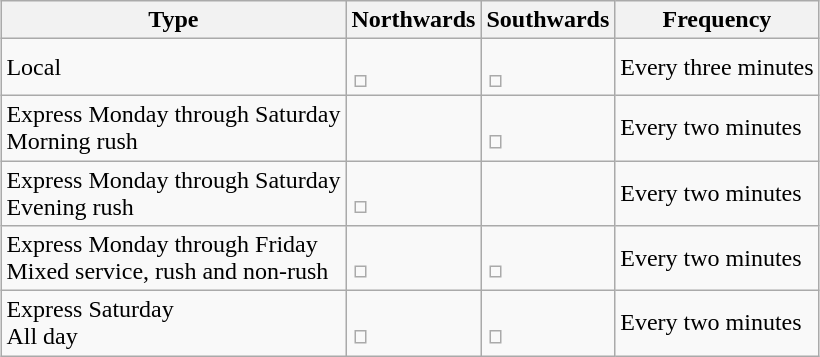<table class="wikitable" style="margin-left: auto; margin-right: auto; border: none;">
<tr>
<th>Type</th>
<th>Northwards</th>
<th>Southwards</th>
<th>Frequency</th>
</tr>
<tr>
<td>Local</td>
<td><br><table style="border:0px;">
<tr>
<td></td>
</tr>
</table>
</td>
<td><br><table style="border:0px;">
<tr>
<td></td>
</tr>
</table>
</td>
<td>Every three minutes</td>
</tr>
<tr>
<td>Express Monday through Saturday<br>Morning rush</td>
<td></td>
<td><br><table style="border:0px;">
<tr>
<td></td>
</tr>
</table>
</td>
<td>Every two minutes</td>
</tr>
<tr>
<td>Express Monday through Saturday<br>Evening rush</td>
<td><br><table style="border:0px;">
<tr>
<td></td>
</tr>
</table>
</td>
<td></td>
<td>Every two minutes</td>
</tr>
<tr>
<td>Express Monday through Friday<br>Mixed service, rush and non-rush</td>
<td><br><table style="border:0px;">
<tr>
<td></td>
</tr>
</table>
</td>
<td><br><table style="border:0px;">
<tr>
<td></td>
</tr>
</table>
</td>
<td>Every two minutes</td>
</tr>
<tr>
<td>Express Saturday<br>All day</td>
<td><br><table style="border:0px;">
<tr>
<td></td>
</tr>
</table>
</td>
<td><br><table style="border:0px;">
<tr>
<td></td>
</tr>
</table>
</td>
<td>Every two minutes</td>
</tr>
</table>
